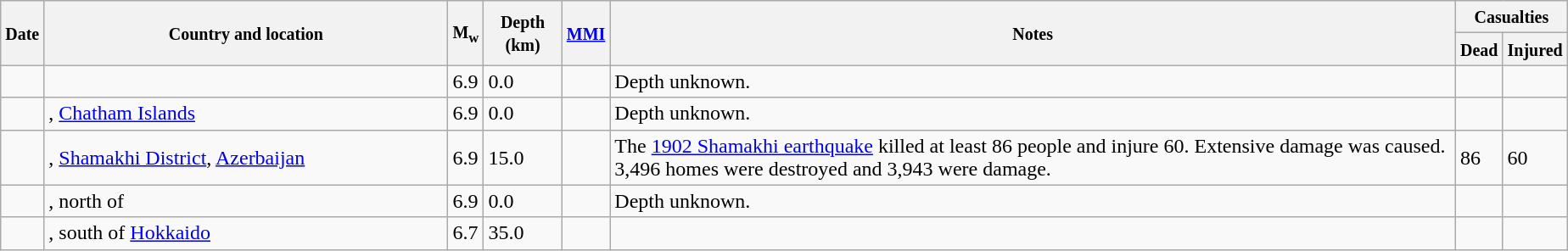<table class="wikitable sortable sort-under" style="border:1px black; margin-left:1em;">
<tr>
<th rowspan="2"><small>Date</small></th>
<th rowspan="2" style="width: 310px"><small>Country and location</small></th>
<th rowspan="2"><small>M<sub>w</sub></small></th>
<th rowspan="2"><small>Depth (km)</small></th>
<th rowspan="2"><small><a href='#'>MMI</a></small></th>
<th rowspan="2" class="unsortable"><small>Notes</small></th>
<th colspan="2"><small>Casualties</small></th>
</tr>
<tr>
<th><small>Dead</small></th>
<th><small>Injured</small></th>
</tr>
<tr>
<td></td>
<td></td>
<td>6.9</td>
<td>0.0</td>
<td></td>
<td>Depth unknown.</td>
<td></td>
<td></td>
</tr>
<tr>
<td></td>
<td>, <a href='#'>Chatham Islands</a></td>
<td>6.9</td>
<td>0.0</td>
<td></td>
<td>Depth unknown.</td>
<td></td>
<td></td>
</tr>
<tr>
<td></td>
<td>, <a href='#'>Shamakhi District</a>, <a href='#'>Azerbaijan</a></td>
<td>6.9</td>
<td>15.0</td>
<td></td>
<td>The <a href='#'>1902 Shamakhi earthquake</a> killed at least 86 people and injure 60. Extensive damage was caused. 3,496 homes were destroyed and 3,943 were damage.</td>
<td>86</td>
<td>60</td>
</tr>
<tr>
<td></td>
<td>, north of</td>
<td>6.9</td>
<td>0.0</td>
<td></td>
<td>Depth unknown.</td>
<td></td>
<td></td>
</tr>
<tr>
<td></td>
<td>, south of <a href='#'>Hokkaido</a></td>
<td>6.7</td>
<td>35.0</td>
<td></td>
<td></td>
<td></td>
<td></td>
</tr>
</table>
